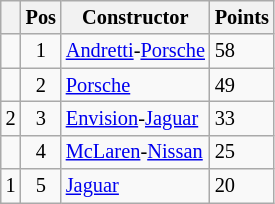<table class="wikitable" style="font-size: 85%;">
<tr>
<th></th>
<th>Pos</th>
<th>Constructor</th>
<th>Points</th>
</tr>
<tr>
<td align="left"></td>
<td align="center">1</td>
<td> <a href='#'>Andretti</a>-<a href='#'>Porsche</a></td>
<td align="left">58</td>
</tr>
<tr>
<td align="left"></td>
<td align="center">2</td>
<td> <a href='#'>Porsche</a></td>
<td align="left">49</td>
</tr>
<tr>
<td align="left"> 2</td>
<td align="center">3</td>
<td> <a href='#'>Envision</a>-<a href='#'>Jaguar</a></td>
<td align="left">33</td>
</tr>
<tr>
<td align="left"></td>
<td align="center">4</td>
<td> <a href='#'>McLaren</a>-<a href='#'>Nissan</a></td>
<td align="left">25</td>
</tr>
<tr>
<td align="left"> 1</td>
<td align="center">5</td>
<td> <a href='#'>Jaguar</a></td>
<td align="left">20</td>
</tr>
</table>
